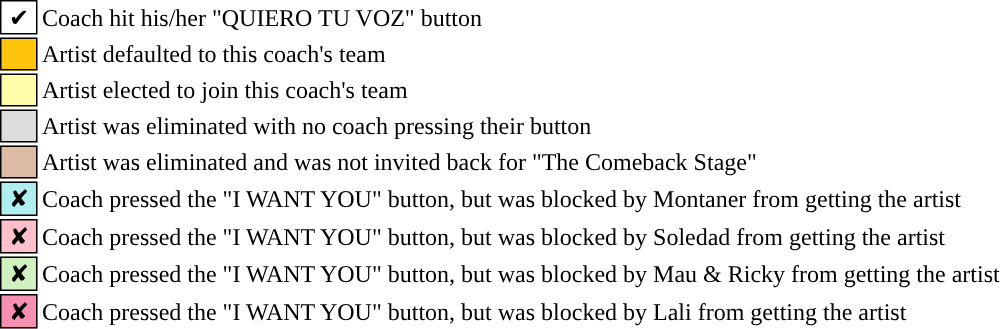<table class="toccolours" style="font-size: 100%">
<tr>
<td style="background: white; border:1px solid black"> ✔ </td>
<td>Coach hit his/her "QUIERO TU VOZ" button</td>
</tr>
<tr>
<td style="background:#ffc40c; border:1px solid black">    </td>
<td>Artist defaulted to this coach's team</td>
</tr>
<tr>
<td style="background:#ffffaa; border:1px solid black">    </td>
<td>Artist elected to join this coach's team</td>
</tr>
<tr>
<td style="background:#dcdcdc; border:1px solid black">    </td>
<td>Artist was eliminated with no coach pressing their button</td>
</tr>
<tr>
<td style="background:#dbbba4; border:1px solid black">    </td>
<td>Artist was eliminated and was not invited back for "The Comeback Stage"</td>
</tr>
<tr>
<td style="background:#afeeee; border:1px solid black"> ✘ </td>
<td>Coach pressed the "I WANT YOU" button, but was blocked by Montaner from getting the artist</td>
</tr>
<tr>
<td style="background:pink; border:1px solid black"> ✘ </td>
<td>Coach pressed the "I WANT YOU" button, but was blocked by Soledad from getting the artist</td>
</tr>
<tr>
<td style="background:#d0f0c0; border:1px solid black"> ✘ </td>
<td>Coach pressed the "I WANT YOU" button, but was blocked by Mau & Ricky from getting the artist</td>
</tr>
<tr>
<td style="background:#f78fb2; border:1px solid black"> ✘ </td>
<td>Coach pressed the "I WANT YOU" button, but was blocked by Lali from getting the artist</td>
</tr>
</table>
